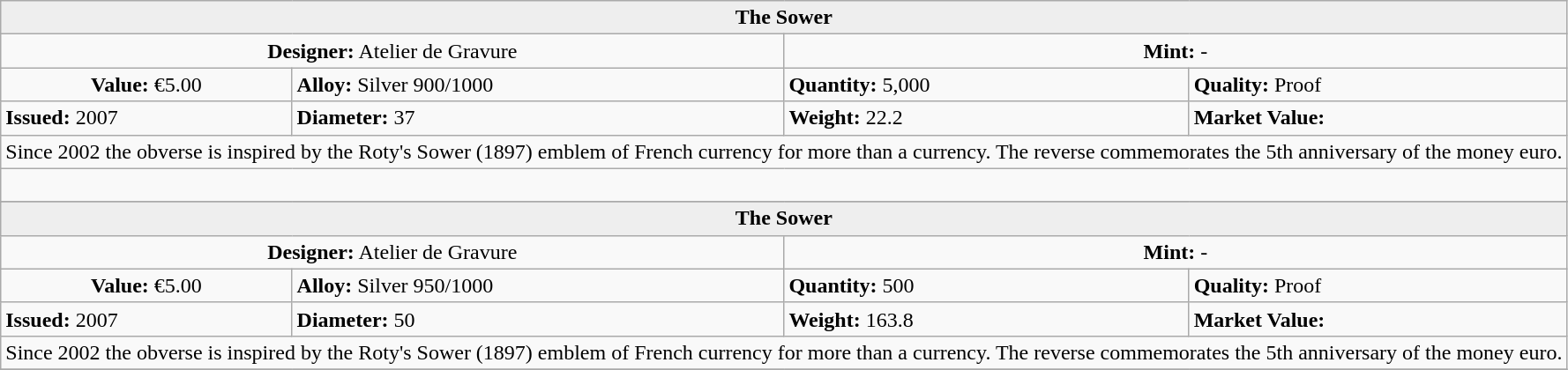<table class="wikitable">
<tr>
<th colspan="4" align=center style="background:#eeeeee;">The Sower</th>
</tr>
<tr>
<td colspan="2" width="50%" align=center><strong>Designer:</strong>	Atelier de Gravure</td>
<td colspan="2" width="50%" align=center><strong>Mint:</strong> -</td>
</tr>
<tr>
<td align=center><strong>Value:</strong>	€5.00</td>
<td><strong>Alloy:</strong>	Silver 900/1000</td>
<td><strong>Quantity:</strong>	5,000</td>
<td><strong>Quality:</strong>	Proof</td>
</tr>
<tr>
<td><strong>Issued:</strong>	2007</td>
<td><strong>Diameter:</strong>	37</td>
<td><strong>Weight:</strong>	22.2</td>
<td><strong>Market Value:</strong></td>
</tr>
<tr>
<td colspan="4" align=left>Since 2002 the obverse is inspired by the Roty's Sower (1897) emblem of French currency for more than a currency. The reverse commemorates the 5th anniversary of the money euro.</td>
</tr>
<tr>
<td colspan="4"> </td>
</tr>
<tr>
</tr>
<tr>
<th colspan="4" align=center style="background:#eeeeee;">The Sower</th>
</tr>
<tr>
<td colspan="2" width="50%" align=center><strong>Designer:</strong>	Atelier de Gravure</td>
<td colspan="2" width="50%" align=center><strong>Mint:</strong> -</td>
</tr>
<tr>
<td align=center><strong>Value:</strong>	€5.00</td>
<td><strong>Alloy:</strong>	Silver 950/1000</td>
<td><strong>Quantity:</strong>	500</td>
<td><strong>Quality:</strong>	Proof</td>
</tr>
<tr>
<td><strong>Issued:</strong>	2007</td>
<td><strong>Diameter:</strong>	50</td>
<td><strong>Weight:</strong>	163.8</td>
<td><strong>Market Value:</strong></td>
</tr>
<tr>
<td colspan="4" align=left>Since 2002 the obverse is inspired by the Roty's Sower (1897) emblem of French currency for more than a currency. The reverse commemorates the 5th anniversary of the money euro.</td>
</tr>
<tr>
</tr>
</table>
